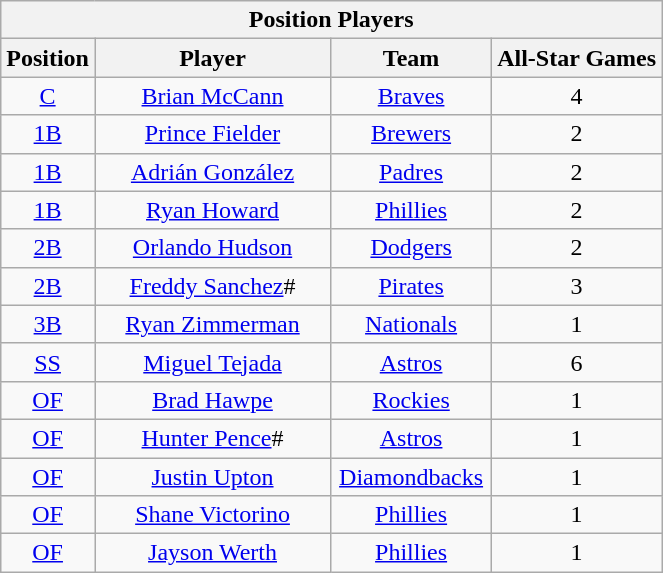<table class="wikitable" style="text-align:center;">
<tr>
<th colspan="4">Position Players</th>
</tr>
<tr>
<th>Position</th>
<th style="width:150px;">Player</th>
<th style="width:100px;">Team</th>
<th>All-Star Games</th>
</tr>
<tr>
<td><a href='#'>C</a></td>
<td><a href='#'>Brian McCann</a></td>
<td><a href='#'>Braves</a></td>
<td>4</td>
</tr>
<tr>
<td><a href='#'>1B</a></td>
<td><a href='#'>Prince Fielder</a></td>
<td><a href='#'>Brewers</a></td>
<td>2</td>
</tr>
<tr>
<td><a href='#'>1B</a></td>
<td><a href='#'>Adrián González</a></td>
<td><a href='#'>Padres</a></td>
<td>2</td>
</tr>
<tr>
<td><a href='#'>1B</a></td>
<td><a href='#'>Ryan Howard</a></td>
<td><a href='#'>Phillies</a></td>
<td>2</td>
</tr>
<tr>
<td><a href='#'>2B</a></td>
<td><a href='#'>Orlando Hudson</a></td>
<td><a href='#'>Dodgers</a></td>
<td>2</td>
</tr>
<tr>
<td><a href='#'>2B</a></td>
<td><a href='#'>Freddy Sanchez</a>#</td>
<td><a href='#'>Pirates</a></td>
<td>3</td>
</tr>
<tr>
<td><a href='#'>3B</a></td>
<td><a href='#'>Ryan Zimmerman</a></td>
<td><a href='#'>Nationals</a></td>
<td>1</td>
</tr>
<tr>
<td><a href='#'>SS</a></td>
<td><a href='#'>Miguel Tejada</a></td>
<td><a href='#'>Astros</a></td>
<td>6</td>
</tr>
<tr>
<td><a href='#'>OF</a></td>
<td><a href='#'>Brad Hawpe</a></td>
<td><a href='#'>Rockies</a></td>
<td>1</td>
</tr>
<tr>
<td><a href='#'>OF</a></td>
<td><a href='#'>Hunter Pence</a>#</td>
<td><a href='#'>Astros</a></td>
<td>1</td>
</tr>
<tr>
<td><a href='#'>OF</a></td>
<td><a href='#'>Justin Upton</a></td>
<td><a href='#'>Diamondbacks</a></td>
<td>1</td>
</tr>
<tr>
<td><a href='#'>OF</a></td>
<td><a href='#'>Shane Victorino</a></td>
<td><a href='#'>Phillies</a></td>
<td>1</td>
</tr>
<tr>
<td><a href='#'>OF</a></td>
<td><a href='#'>Jayson Werth</a></td>
<td><a href='#'>Phillies</a></td>
<td>1</td>
</tr>
</table>
